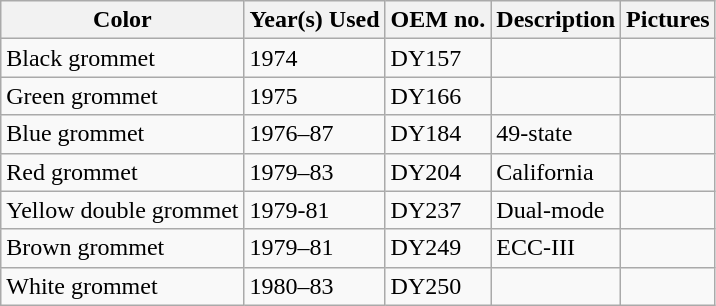<table class="wikitable">
<tr>
<th>Color</th>
<th>Year(s) Used</th>
<th>OEM no.</th>
<th>Description</th>
<th>Pictures</th>
</tr>
<tr>
<td>Black grommet</td>
<td>1974</td>
<td>DY157</td>
<td></td>
<td></td>
</tr>
<tr>
<td>Green grommet</td>
<td>1975</td>
<td>DY166</td>
<td></td>
<td></td>
</tr>
<tr>
<td>Blue grommet</td>
<td>1976–87</td>
<td>DY184</td>
<td>49-state</td>
<td></td>
</tr>
<tr>
<td>Red grommet</td>
<td>1979–83</td>
<td>DY204</td>
<td>California</td>
<td></td>
</tr>
<tr>
<td>Yellow double grommet</td>
<td>1979-81</td>
<td>DY237</td>
<td>Dual-mode</td>
<td></td>
</tr>
<tr>
<td>Brown grommet</td>
<td>1979–81</td>
<td>DY249</td>
<td>ECC-III</td>
<td><br></td>
</tr>
<tr>
<td>White grommet</td>
<td>1980–83</td>
<td>DY250</td>
<td></td>
<td></td>
</tr>
</table>
